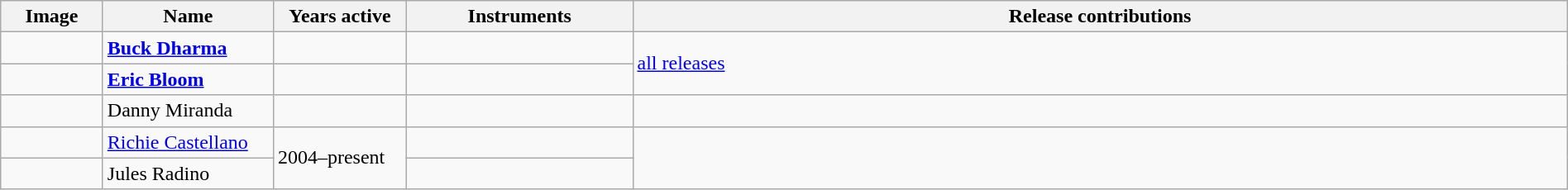<table class="wikitable" border="1" width=100%>
<tr>
<th width="75">Image</th>
<th width="130">Name</th>
<th width="100">Years active</th>
<th width="175">Instruments</th>
<th>Release contributions</th>
</tr>
<tr>
<td></td>
<td><strong><a href='#'>Buck Dharma</a><br></strong></td>
<td></td>
<td></td>
<td rowspan="2"><a href='#'>all releases</a></td>
</tr>
<tr>
<td></td>
<td><strong><a href='#'>Eric Bloom</a></strong></td>
<td></td>
<td></td>
</tr>
<tr>
<td></td>
<td>Danny Miranda</td>
<td></td>
<td></td>
<td></td>
</tr>
<tr>
<td></td>
<td><a href='#'>Richie Castellano</a></td>
<td rowspan="2">2004–present</td>
<td></td>
<td rowspan="2"></td>
</tr>
<tr>
<td></td>
<td>Jules Radino</td>
<td></td>
</tr>
</table>
